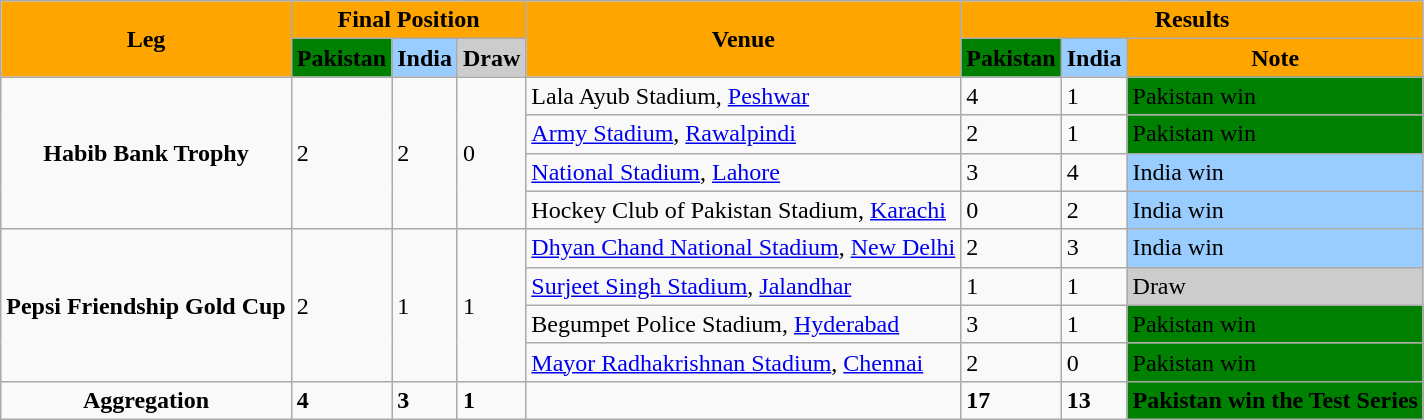<table class="wikitable">
<tr>
<th style="background:orange;" rowspan=2>Leg</th>
<th style="background:orange;" colspan=3>Final Position</th>
<th style="background:orange;" rowspan=2>Venue</th>
<th style="background:orange;" colspan=3>Results</th>
</tr>
<tr>
<th style="background:green;"> Pakistan</th>
<th style="background:#9cf;"> India</th>
<th style="background:#ccc;">Draw</th>
<th style="background:green;"> Pakistan</th>
<th style="background:#9cf;"> India</th>
<th style="background:orange;">Note</th>
</tr>
<tr>
<td style=text-align:center; rowspan=4><strong>Habib Bank Trophy</strong></td>
<td rowspan=4>2</td>
<td rowspan=4>2</td>
<td rowspan=4>0</td>
<td> Lala Ayub Stadium, <a href='#'>Peshwar</a></td>
<td>4</td>
<td>1</td>
<td style="background:green;"> Pakistan win</td>
</tr>
<tr>
<td> <a href='#'>Army Stadium</a>, <a href='#'>Rawalpindi</a></td>
<td>2</td>
<td>1</td>
<td style="background:green;"> Pakistan win</td>
</tr>
<tr>
<td> <a href='#'>National Stadium</a>, <a href='#'>Lahore</a></td>
<td>3</td>
<td>4</td>
<td style="background:#9cf;"> India win</td>
</tr>
<tr>
<td> Hockey Club of Pakistan Stadium, <a href='#'>Karachi</a></td>
<td>0</td>
<td>2</td>
<td style="background:#9cf;"> India win</td>
</tr>
<tr>
<td style=text-align:center; rowspan=4><strong>Pepsi Friendship Gold Cup</strong></td>
<td rowspan=4>2</td>
<td rowspan=4>1</td>
<td rowspan=4>1</td>
<td> <a href='#'>Dhyan Chand National Stadium</a>, <a href='#'>New Delhi</a></td>
<td>2</td>
<td>3</td>
<td style="background:#9cf;"> India win</td>
</tr>
<tr>
<td> <a href='#'>Surjeet Singh Stadium</a>, <a href='#'>Jalandhar</a></td>
<td>1</td>
<td>1</td>
<td style="background:#ccc;">Draw</td>
</tr>
<tr>
<td> Begumpet Police Stadium, <a href='#'>Hyderabad</a></td>
<td>3</td>
<td>1</td>
<td style="background:green;"> Pakistan win</td>
</tr>
<tr>
<td> <a href='#'>Mayor Radhakrishnan Stadium</a>, <a href='#'>Chennai</a></td>
<td>2</td>
<td>0</td>
<td style="background:green;"> Pakistan win</td>
</tr>
<tr>
<td style=text-align:center;><strong>Aggregation</strong></td>
<td><strong>4</strong></td>
<td><strong>3</strong></td>
<td><strong>1</strong></td>
<td></td>
<td><strong>17</strong></td>
<td><strong>13</strong></td>
<td style="background:green;"> <strong>Pakistan win the Test Series</strong></td>
</tr>
</table>
